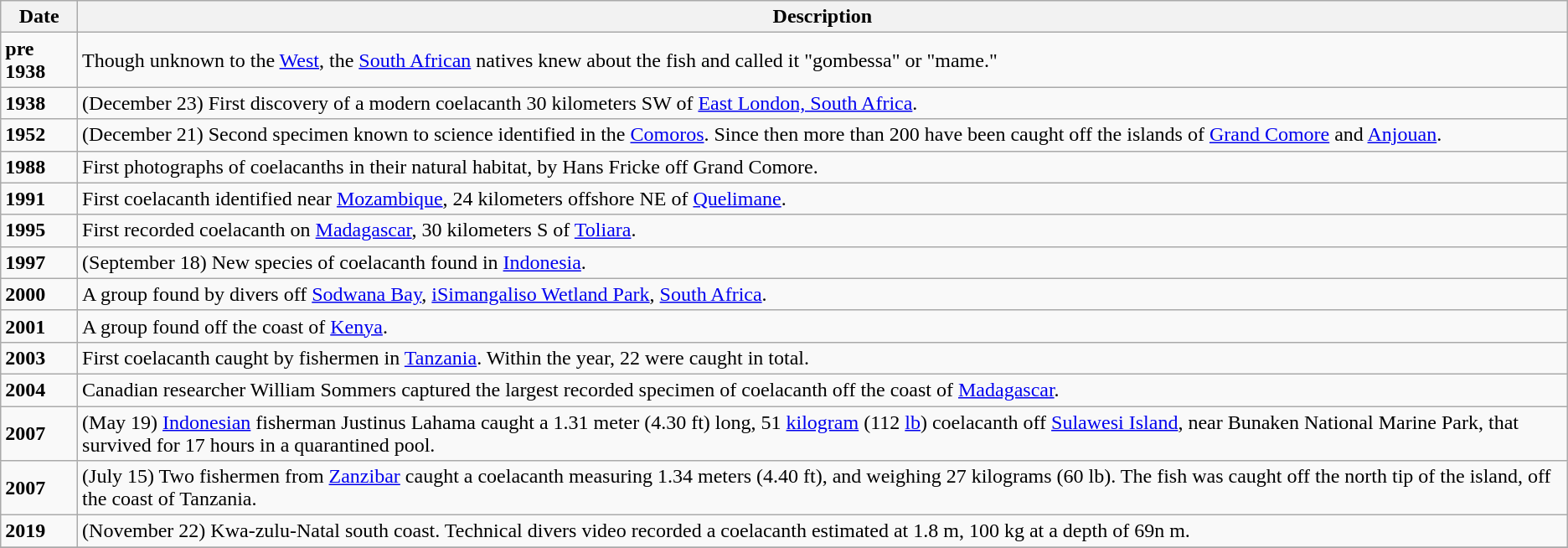<table class="wikitable">
<tr>
<th>Date</th>
<th>Description</th>
</tr>
<tr>
<td><strong>pre 1938</strong></td>
<td>Though unknown to the <a href='#'>West</a>, the <a href='#'>South African</a> natives knew about the fish and called it "gombessa" or "mame."</td>
</tr>
<tr>
<td><strong>1938</strong></td>
<td>(December 23) First discovery of a modern coelacanth 30 kilometers SW of <a href='#'>East London, South Africa</a>.</td>
</tr>
<tr>
<td><strong>1952</strong></td>
<td>(December 21) Second specimen known to science identified in the <a href='#'>Comoros</a>. Since then more than 200 have been caught off the islands of <a href='#'>Grand Comore</a> and <a href='#'>Anjouan</a>.</td>
</tr>
<tr>
<td><strong>1988</strong></td>
<td>First photographs of coelacanths in their natural habitat, by Hans Fricke off Grand Comore.</td>
</tr>
<tr>
<td><strong>1991</strong></td>
<td>First coelacanth identified near <a href='#'>Mozambique</a>, 24 kilometers offshore NE of <a href='#'>Quelimane</a>.</td>
</tr>
<tr>
<td><strong>1995</strong></td>
<td>First recorded coelacanth on <a href='#'>Madagascar</a>, 30 kilometers S of <a href='#'>Toliara</a>.</td>
</tr>
<tr>
<td><strong>1997</strong></td>
<td>(September 18) New species of coelacanth found in <a href='#'>Indonesia</a>.</td>
</tr>
<tr>
<td><strong>2000</strong></td>
<td>A group found by divers off <a href='#'>Sodwana Bay</a>, <a href='#'>iSimangaliso Wetland Park</a>, <a href='#'>South Africa</a>.</td>
</tr>
<tr>
<td><strong>2001</strong></td>
<td>A group found off the coast of <a href='#'>Kenya</a>.</td>
</tr>
<tr>
<td><strong>2003</strong></td>
<td>First coelacanth caught by fishermen in <a href='#'>Tanzania</a>. Within the year, 22 were caught in total.</td>
</tr>
<tr>
<td><strong>2004</strong></td>
<td>Canadian researcher William Sommers captured the largest recorded specimen of coelacanth off the coast of <a href='#'>Madagascar</a>.</td>
</tr>
<tr>
<td><strong>2007</strong></td>
<td>(May 19) <a href='#'>Indonesian</a> fisherman Justinus Lahama caught a 1.31 meter (4.30 ft) long, 51 <a href='#'>kilogram</a> (112 <a href='#'>lb</a>) coelacanth off <a href='#'>Sulawesi Island</a>, near Bunaken National Marine Park, that survived for 17 hours in a quarantined pool.</td>
</tr>
<tr>
<td><strong>2007</strong></td>
<td>(July 15) Two fishermen from <a href='#'>Zanzibar</a> caught a coelacanth measuring 1.34 meters (4.40 ft), and weighing 27 kilograms (60 lb). The fish was caught off the north tip of the island, off the coast of Tanzania.</td>
</tr>
<tr>
<td><strong>2019</strong></td>
<td>(November 22) Kwa-zulu-Natal south coast. Technical divers video recorded a coelacanth estimated at 1.8 m, 100 kg at a depth of 69n m.</td>
</tr>
<tr>
</tr>
</table>
